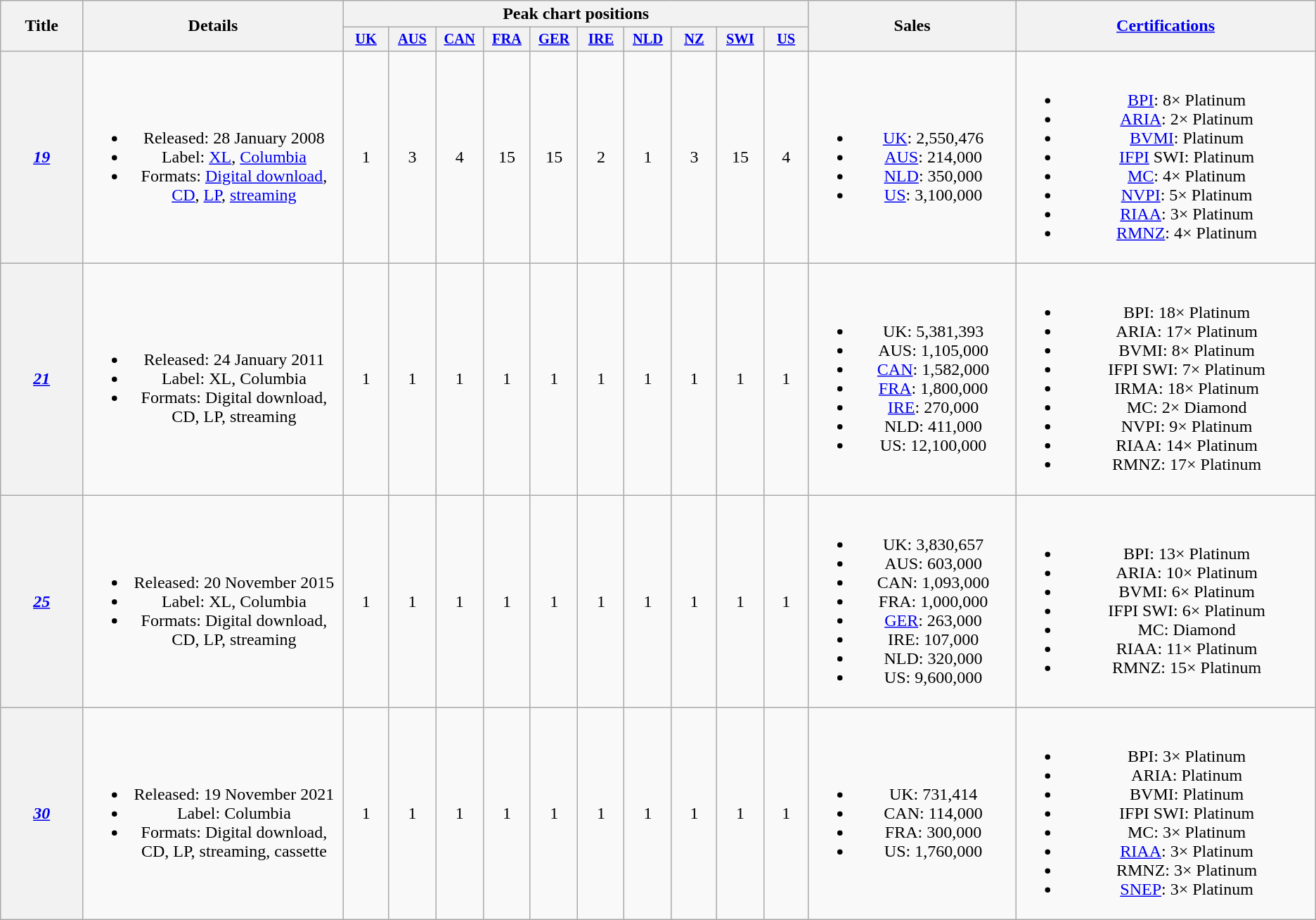<table class="wikitable plainrowheaders" style="text-align:center;">
<tr>
<th scope="col" rowspan="2" style="width:5em;">Title</th>
<th scope="col" rowspan="2" style="width:17em;">Details</th>
<th scope="col" colspan="10">Peak chart positions</th>
<th scope="col" rowspan="2" style="width:13em;">Sales</th>
<th scope="col" rowspan="2" style="width:20em;"><a href='#'>Certifications</a></th>
</tr>
<tr>
<th scope="col" style="width:3em;font-size:85%;"><a href='#'>UK</a><br></th>
<th scope="col" style="width:3em;font-size:85%;"><a href='#'>AUS</a><br></th>
<th scope="col" style="width:3em;font-size:85%;"><a href='#'>CAN</a><br></th>
<th scope="col" style="width:3em;font-size:85%;"><a href='#'>FRA</a><br></th>
<th scope="col" style="width:3em;font-size:85%;"><a href='#'>GER</a><br></th>
<th scope="col" style="width:3em;font-size:85%;"><a href='#'>IRE</a><br></th>
<th scope="col" style="width:3em;font-size:85%;"><a href='#'>NLD</a><br></th>
<th scope="col" style="width:3em;font-size:85%;"><a href='#'>NZ</a><br></th>
<th scope="col" style="width:3em;font-size:85%;"><a href='#'>SWI</a><br></th>
<th scope="col" style="width:3em;font-size:85%;"><a href='#'>US</a><br></th>
</tr>
<tr>
<th scope="row"><em><a href='#'>19</a></em></th>
<td><br><ul><li>Released: 28 January 2008</li><li>Label: <a href='#'>XL</a>, <a href='#'>Columbia</a></li><li>Formats: <a href='#'>Digital download</a>, <a href='#'>CD</a>, <a href='#'>LP</a>, <a href='#'>streaming</a></li></ul></td>
<td>1</td>
<td>3</td>
<td>4</td>
<td>15</td>
<td>15</td>
<td>2</td>
<td>1</td>
<td>3</td>
<td>15</td>
<td>4</td>
<td><br><ul><li><a href='#'>UK</a>: 2,550,476</li><li><a href='#'>AUS</a>: 214,000</li><li><a href='#'>NLD</a>: 350,000</li><li><a href='#'>US</a>: 3,100,000</li></ul></td>
<td><br><ul><li><a href='#'>BPI</a>: 8× Platinum</li><li><a href='#'>ARIA</a>: 2× Platinum</li><li><a href='#'>BVMI</a>: Platinum</li><li><a href='#'>IFPI</a> SWI: Platinum</li><li><a href='#'>MC</a>: 4× Platinum</li><li><a href='#'>NVPI</a>: 5× Platinum</li><li><a href='#'>RIAA</a>: 3× Platinum</li><li><a href='#'>RMNZ</a>: 4× Platinum</li></ul></td>
</tr>
<tr>
<th scope="row"><em><a href='#'>21</a></em></th>
<td><br><ul><li>Released: 24 January 2011</li><li>Label: XL, Columbia</li><li>Formats: Digital download, CD, LP, streaming</li></ul></td>
<td>1</td>
<td>1</td>
<td>1</td>
<td>1</td>
<td>1</td>
<td>1</td>
<td>1</td>
<td>1</td>
<td>1</td>
<td>1</td>
<td><br><ul><li>UK: 5,381,393</li><li>AUS: 1,105,000</li><li><a href='#'>CAN</a>: 1,582,000</li><li><a href='#'>FRA</a>: 1,800,000</li><li><a href='#'>IRE</a>: 270,000</li><li>NLD: 411,000</li><li>US: 12,100,000</li></ul></td>
<td><br><ul><li>BPI: 18× Platinum</li><li>ARIA: 17× Platinum</li><li>BVMI: 8× Platinum</li><li>IFPI SWI: 7× Platinum</li><li>IRMA: 18× Platinum</li><li>MC: 2× Diamond</li><li>NVPI: 9× Platinum</li><li>RIAA: 14× Platinum</li><li>RMNZ: 17× Platinum</li></ul></td>
</tr>
<tr>
<th scope="row"><em><a href='#'>25</a></em></th>
<td><br><ul><li>Released: 20 November 2015</li><li>Label: XL, Columbia</li><li>Formats: Digital download, CD, LP, streaming</li></ul></td>
<td>1</td>
<td>1</td>
<td>1</td>
<td>1</td>
<td>1</td>
<td>1</td>
<td>1</td>
<td>1</td>
<td>1</td>
<td>1</td>
<td><br><ul><li>UK: 3,830,657</li><li>AUS: 603,000</li><li>CAN: 1,093,000</li><li>FRA: 1,000,000</li><li><a href='#'>GER</a>: 263,000</li><li>IRE: 107,000</li><li>NLD: 320,000</li><li>US: 9,600,000</li></ul></td>
<td><br><ul><li>BPI: 13× Platinum</li><li>ARIA: 10× Platinum</li><li>BVMI: 6× Platinum</li><li>IFPI SWI: 6× Platinum</li><li>MC: Diamond</li><li>RIAA: 11× Platinum</li><li>RMNZ: 15× Platinum</li></ul></td>
</tr>
<tr>
<th scope="row"><em><a href='#'>30</a></em></th>
<td><br><ul><li>Released: 19 November 2021</li><li>Label: Columbia</li><li>Formats: Digital download, CD, LP, streaming, cassette</li></ul></td>
<td>1</td>
<td>1</td>
<td>1</td>
<td>1</td>
<td>1</td>
<td>1</td>
<td>1</td>
<td>1</td>
<td>1</td>
<td>1</td>
<td><br><ul><li>UK: 731,414</li><li>CAN: 114,000</li><li>FRA: 300,000</li><li>US: 1,760,000</li></ul></td>
<td><br><ul><li>BPI: 3× Platinum</li><li>ARIA: Platinum</li><li>BVMI: Platinum</li><li>IFPI SWI: Platinum</li><li>MC: 3× Platinum</li><li><a href='#'>RIAA</a>: 3× Platinum</li><li>RMNZ: 3× Platinum</li><li><a href='#'>SNEP</a>: 3× Platinum</li></ul></td>
</tr>
</table>
